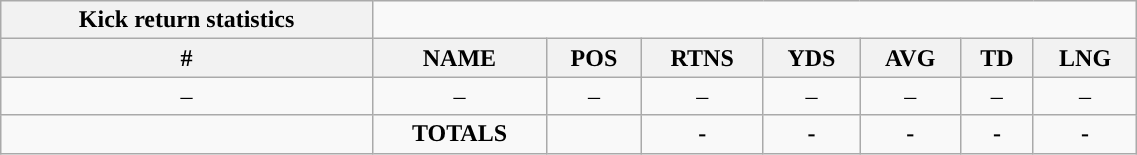<table style="width:60%; text-align:center;" class="wikitable collapsible collapsed">
<tr>
<th style="text-align:center; ">Kick return statistics</th>
</tr>
<tr>
<th>#</th>
<th>NAME</th>
<th>POS</th>
<th>RTNS</th>
<th>YDS</th>
<th>AVG</th>
<th>TD</th>
<th>LNG</th>
</tr>
<tr>
<td>–</td>
<td>–</td>
<td>–</td>
<td>–</td>
<td>–</td>
<td>–</td>
<td>–</td>
<td>–</td>
</tr>
<tr>
<td></td>
<td><strong>TOTALS</strong></td>
<td></td>
<td><strong>-</strong></td>
<td><strong>-</strong></td>
<td><strong>-</strong></td>
<td><strong>-</strong></td>
<td><strong>-</strong></td>
</tr>
</table>
